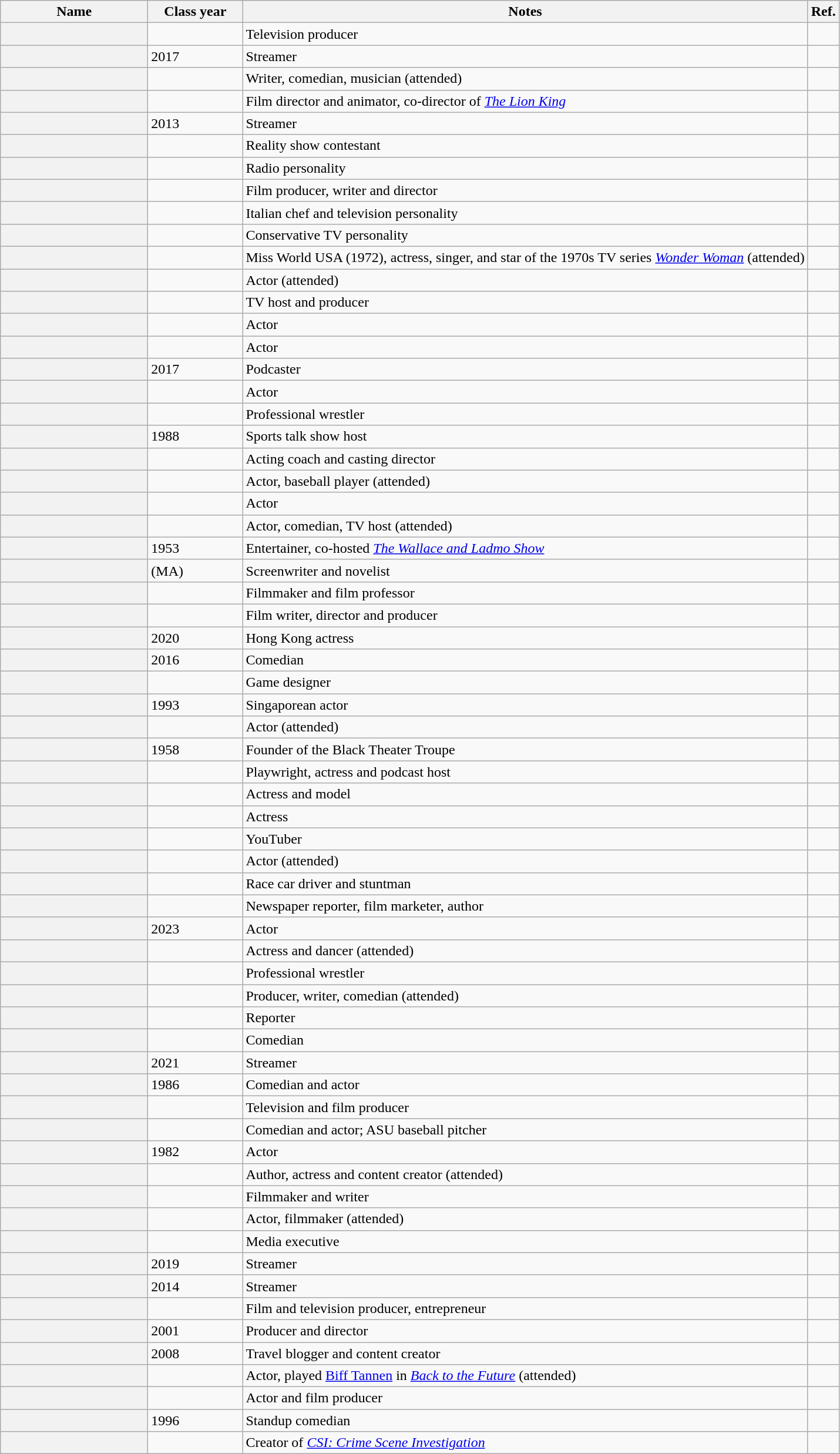<table class="wikitable sortable">
<tr>
<th scope = "col" width="160">Name</th>
<th scope = "col" width="100">Class year</th>
<th scope = "col" width="*" class="unsortable">Notes</th>
<th scope = "col" width="*" class="unsortable">Ref.</th>
</tr>
<tr>
<th scope = "row"></th>
<td></td>
<td>Television producer</td>
<td></td>
</tr>
<tr>
<th scope = "row"></th>
<td>2017</td>
<td>Streamer</td>
<td></td>
</tr>
<tr>
<th scope = "row"></th>
<td></td>
<td>Writer, comedian, musician (attended)</td>
<td></td>
</tr>
<tr>
<th scope = "row"></th>
<td></td>
<td>Film director and animator, co-director of <em><a href='#'>The Lion King</a></em></td>
<td></td>
</tr>
<tr>
<th scope = "row"></th>
<td>2013</td>
<td>Streamer</td>
<td></td>
</tr>
<tr>
<th scope = "row"></th>
<td></td>
<td>Reality show contestant</td>
<td></td>
</tr>
<tr>
<th scope = "row"></th>
<td></td>
<td>Radio personality</td>
<td></td>
</tr>
<tr>
<th scope = "row"></th>
<td></td>
<td>Film producer, writer and director</td>
<td></td>
</tr>
<tr>
<th scope = "row"></th>
<td></td>
<td>Italian chef and television personality</td>
<td></td>
</tr>
<tr>
<th scope = "row"></th>
<td></td>
<td>Conservative TV personality</td>
<td></td>
</tr>
<tr>
<th scope = "row"></th>
<td></td>
<td>Miss World USA (1972), actress, singer, and star of the 1970s TV series <em><a href='#'>Wonder Woman</a></em> (attended)</td>
<td></td>
</tr>
<tr>
<th scope = "row"></th>
<td></td>
<td>Actor (attended)</td>
<td></td>
</tr>
<tr>
<th scope = "row"></th>
<td></td>
<td>TV host and producer</td>
<td></td>
</tr>
<tr>
<th scope = "row"></th>
<td></td>
<td>Actor</td>
<td></td>
</tr>
<tr>
<th scope = "row"></th>
<td></td>
<td>Actor</td>
<td></td>
</tr>
<tr>
<th scope = "row"></th>
<td>2017</td>
<td>Podcaster</td>
<td></td>
</tr>
<tr>
<th scope = "row"></th>
<td></td>
<td>Actor</td>
<td></td>
</tr>
<tr>
<th scope = "row"></th>
<td></td>
<td>Professional wrestler</td>
<td></td>
</tr>
<tr>
<th scope = "row"></th>
<td>1988</td>
<td>Sports talk show host</td>
<td></td>
</tr>
<tr>
<th scope = "row"></th>
<td></td>
<td>Acting coach and casting director</td>
<td></td>
</tr>
<tr>
<th scope = "row"></th>
<td></td>
<td>Actor, baseball player (attended)</td>
<td></td>
</tr>
<tr>
<th scope = "row"></th>
<td></td>
<td>Actor</td>
<td></td>
</tr>
<tr>
<th scope = "row"></th>
<td></td>
<td>Actor, comedian, TV host (attended)</td>
<td></td>
</tr>
<tr>
<th scope = "row"></th>
<td>1953</td>
<td>Entertainer, co-hosted <em><a href='#'>The Wallace and Ladmo Show</a></em></td>
<td></td>
</tr>
<tr>
<th scope = "row"></th>
<td>(MA)</td>
<td>Screenwriter and novelist</td>
<td></td>
</tr>
<tr>
<th scope = "row"></th>
<td></td>
<td>Filmmaker and film professor</td>
<td></td>
</tr>
<tr>
<th scope = "row"></th>
<td></td>
<td>Film writer, director and producer</td>
<td></td>
</tr>
<tr>
<th scope = "row"></th>
<td>2020</td>
<td>Hong Kong actress</td>
<td></td>
</tr>
<tr>
<th scope = "row"></th>
<td>2016</td>
<td>Comedian</td>
<td></td>
</tr>
<tr>
<th scope = "row"></th>
<td></td>
<td>Game designer</td>
<td></td>
</tr>
<tr>
<th scope = "row"></th>
<td>1993</td>
<td>Singaporean actor</td>
<td></td>
</tr>
<tr>
<th scope = "row"></th>
<td></td>
<td>Actor (attended)</td>
<td></td>
</tr>
<tr>
<th scope = "row"></th>
<td>1958</td>
<td>Founder of the Black Theater Troupe</td>
<td></td>
</tr>
<tr>
<th scope = "row"></th>
<td></td>
<td>Playwright, actress and podcast host</td>
<td></td>
</tr>
<tr>
<th scope = "row"></th>
<td></td>
<td>Actress and model</td>
<td></td>
</tr>
<tr>
<th scope = "row"></th>
<td></td>
<td>Actress</td>
<td></td>
</tr>
<tr>
<th scope = "row"></th>
<td></td>
<td>YouTuber</td>
<td></td>
</tr>
<tr>
<th scope = "row"></th>
<td></td>
<td>Actor (attended)</td>
<td></td>
</tr>
<tr>
<th scope = "row"></th>
<td></td>
<td>Race car driver and stuntman</td>
<td></td>
</tr>
<tr>
<th scope = "row"></th>
<td></td>
<td>Newspaper reporter, film marketer, author</td>
<td></td>
</tr>
<tr>
<th scope = "row"></th>
<td>2023</td>
<td>Actor</td>
<td></td>
</tr>
<tr>
<th scope = "row"></th>
<td></td>
<td>Actress and dancer (attended)</td>
<td></td>
</tr>
<tr>
<th scope = "row"></th>
<td></td>
<td>Professional wrestler</td>
<td></td>
</tr>
<tr>
<th scope = "row"></th>
<td></td>
<td>Producer, writer, comedian (attended)</td>
<td></td>
</tr>
<tr>
<th scope = "row"></th>
<td></td>
<td>Reporter</td>
<td></td>
</tr>
<tr>
<th scope = "row"></th>
<td></td>
<td>Comedian</td>
<td></td>
</tr>
<tr>
<th scope = "row"></th>
<td>2021</td>
<td>Streamer</td>
<td></td>
</tr>
<tr>
<th scope = "row"></th>
<td>1986</td>
<td>Comedian and actor</td>
<td></td>
</tr>
<tr>
<th scope = "row"></th>
<td></td>
<td>Television and film producer</td>
<td></td>
</tr>
<tr>
<th scope = "row"></th>
<td></td>
<td>Comedian and actor; ASU baseball pitcher</td>
<td></td>
</tr>
<tr>
<th scope = "row"></th>
<td>1982</td>
<td>Actor</td>
<td></td>
</tr>
<tr>
<th scope = "row"></th>
<td></td>
<td>Author, actress and content creator (attended)</td>
<td></td>
</tr>
<tr>
<th scope = "row"></th>
<td></td>
<td>Filmmaker and writer</td>
<td></td>
</tr>
<tr>
<th scope = "row"></th>
<td></td>
<td>Actor, filmmaker (attended)</td>
<td></td>
</tr>
<tr>
<th scope = "row"></th>
<td></td>
<td>Media executive</td>
<td></td>
</tr>
<tr>
<th scope = "row"></th>
<td>2019</td>
<td>Streamer</td>
<td></td>
</tr>
<tr>
<th scope = "row"> </th>
<td>2014</td>
<td>Streamer</td>
<td></td>
</tr>
<tr>
<th scope = "row"></th>
<td></td>
<td>Film and television producer, entrepreneur</td>
<td></td>
</tr>
<tr>
<th scope = "row"></th>
<td>2001</td>
<td>Producer and director</td>
<td></td>
</tr>
<tr>
<th scope = "row"></th>
<td>2008</td>
<td>Travel blogger and content creator</td>
<td></td>
</tr>
<tr>
<th scope = "row"></th>
<td></td>
<td>Actor, played <a href='#'>Biff Tannen</a> in <em><a href='#'>Back to the Future</a></em> (attended)</td>
<td></td>
</tr>
<tr>
<th scope = "row"></th>
<td></td>
<td>Actor and film producer</td>
<td></td>
</tr>
<tr>
<th scope = "row"></th>
<td>1996</td>
<td>Standup comedian</td>
<td></td>
</tr>
<tr>
<th scope = "row"></th>
<td></td>
<td>Creator of <em><a href='#'>CSI: Crime Scene Investigation</a></em></td>
<td></td>
</tr>
</table>
